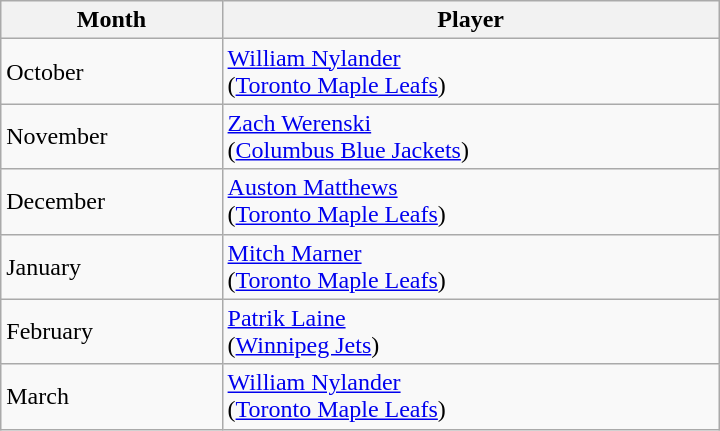<table class="wikitable" style="width: 30em;">
<tr style="text-align:center;">
<th>Month</th>
<th>Player</th>
</tr>
<tr>
<td>October</td>
<td><a href='#'>William Nylander</a><br>(<a href='#'>Toronto Maple Leafs</a>)</td>
</tr>
<tr>
<td>November</td>
<td><a href='#'>Zach Werenski</a><br>(<a href='#'>Columbus Blue Jackets</a>)</td>
</tr>
<tr>
<td>December</td>
<td><a href='#'>Auston Matthews</a><br>(<a href='#'>Toronto Maple Leafs</a>)</td>
</tr>
<tr>
<td>January</td>
<td><a href='#'>Mitch Marner</a><br>(<a href='#'>Toronto Maple Leafs</a>)</td>
</tr>
<tr>
<td>February</td>
<td><a href='#'>Patrik Laine</a><br>(<a href='#'>Winnipeg Jets</a>)</td>
</tr>
<tr>
<td>March</td>
<td><a href='#'>William Nylander</a><br>(<a href='#'>Toronto Maple Leafs</a>)</td>
</tr>
</table>
